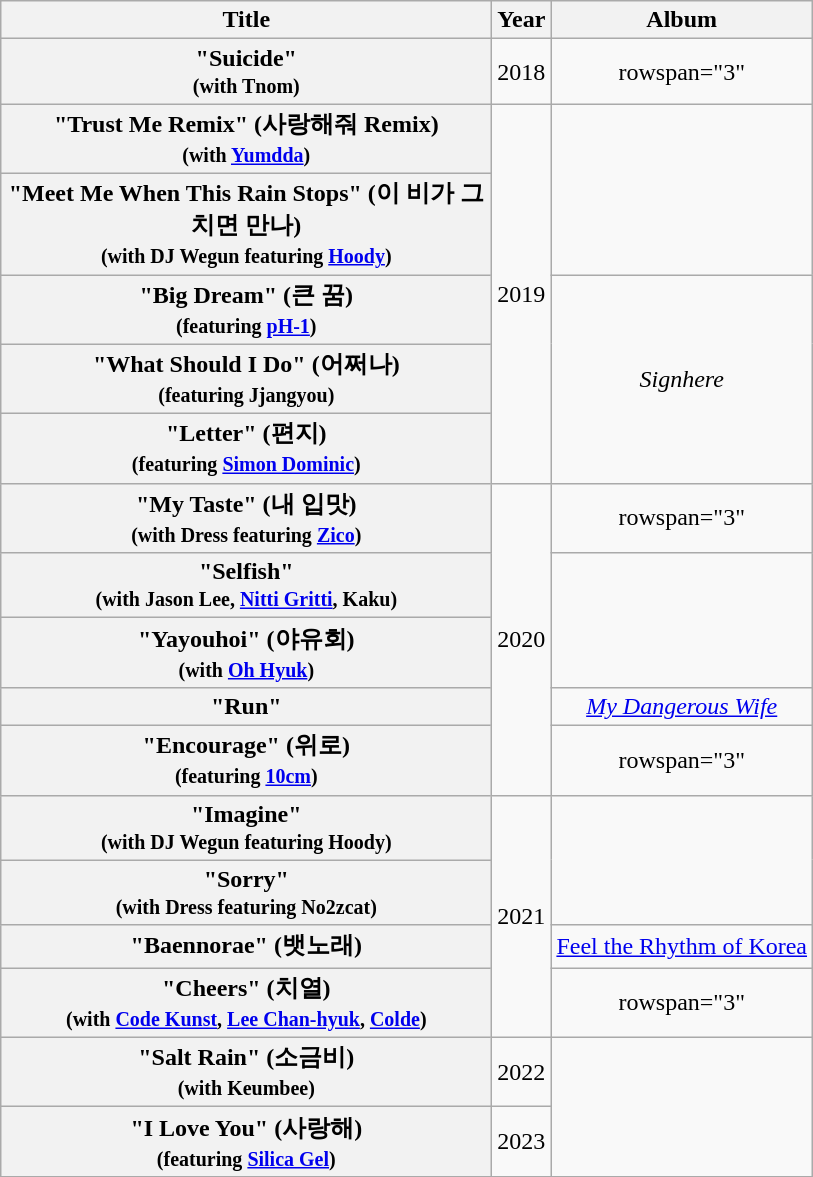<table class="wikitable plainrowheaders" style="text-align:center;">
<tr>
<th scope="col" style="width:20em">Title</th>
<th scope="col">Year</th>
<th scope="col">Album</th>
</tr>
<tr>
<th scope="row">"Suicide"<br><small>(with Tnom)</small></th>
<td>2018</td>
<td>rowspan="3" </td>
</tr>
<tr>
<th scope="row">"Trust Me Remix" (사랑해줘 Remix)<br><small>(with <a href='#'>Yumdda</a>)</small></th>
<td rowspan="5">2019</td>
</tr>
<tr>
<th scope="row">"Meet Me When This Rain Stops" (이 비가 그치면 만나)<br><small>(with DJ Wegun featuring <a href='#'>Hoody</a>)</small></th>
</tr>
<tr>
<th scope="row">"Big Dream" (큰 꿈)<br><small>(featuring <a href='#'>pH-1</a>)</small></th>
<td rowspan="3"><em>Signhere</em></td>
</tr>
<tr>
<th scope="row">"What Should I Do" (어쩌나)<br><small>(featuring Jjangyou)</small></th>
</tr>
<tr>
<th scope="row">"Letter" (편지)<br><small>(featuring <a href='#'>Simon Dominic</a>)</small></th>
</tr>
<tr>
<th scope="row">"My Taste" (내 입맛)<br><small>(with Dress featuring <a href='#'>Zico</a>)</small></th>
<td rowspan="5">2020</td>
<td>rowspan="3" </td>
</tr>
<tr>
<th scope="row">"Selfish"<br><small>(with Jason Lee, <a href='#'>Nitti Gritti</a>, Kaku)</small></th>
</tr>
<tr>
<th scope="row">"Yayouhoi" (야유회)<br><small>(with <a href='#'>Oh Hyuk</a>)</small></th>
</tr>
<tr>
<th scope="row">"Run"</th>
<td><em><a href='#'>My Dangerous Wife</a></em></td>
</tr>
<tr>
<th scope="row">"Encourage" (위로)<br><small>(featuring <a href='#'>10cm</a>)</small></th>
<td>rowspan="3" </td>
</tr>
<tr>
<th scope="row">"Imagine"<br><small>(with DJ Wegun featuring Hoody)</small></th>
<td rowspan="4">2021</td>
</tr>
<tr>
<th scope="row">"Sorry"<br><small>(with Dress featuring No2zcat)</small></th>
</tr>
<tr>
<th scope="row">"Baennorae" (뱃노래)</th>
<td><a href='#'>Feel the Rhythm of Korea</a></td>
</tr>
<tr>
<th scope="row">"Cheers" (치열)<br><small>(with <a href='#'>Code Kunst</a>, <a href='#'>Lee Chan-hyuk</a>, <a href='#'>Colde</a>)</small></th>
<td>rowspan="3" </td>
</tr>
<tr>
<th scope="row">"Salt Rain" (소금비)<br><small>(with Keumbee)</small></th>
<td>2022</td>
</tr>
<tr>
<th scope="row">"I Love You" (사랑해)<br><small>(featuring <a href='#'>Silica Gel</a>)</small></th>
<td>2023</td>
</tr>
</table>
